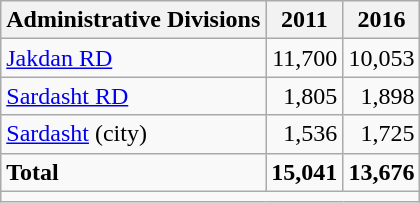<table class="wikitable">
<tr>
<th>Administrative Divisions</th>
<th>2011</th>
<th>2016</th>
</tr>
<tr>
<td><a href='#'>Jakdan RD</a></td>
<td style="text-align: right;">11,700</td>
<td style="text-align: right;">10,053</td>
</tr>
<tr>
<td><a href='#'>Sardasht RD</a></td>
<td style="text-align: right;">1,805</td>
<td style="text-align: right;">1,898</td>
</tr>
<tr>
<td><a href='#'>Sardasht</a> (city)</td>
<td style="text-align: right;">1,536</td>
<td style="text-align: right;">1,725</td>
</tr>
<tr>
<td><strong>Total</strong></td>
<td style="text-align: right;"><strong>15,041</strong></td>
<td style="text-align: right;"><strong>13,676</strong></td>
</tr>
<tr>
<td colspan=3></td>
</tr>
</table>
